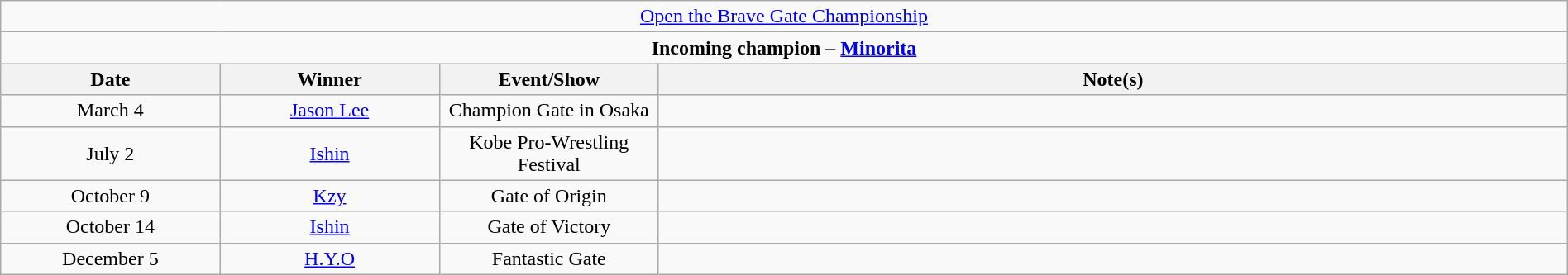<table class="wikitable" style="text-align:center; width:100%;">
<tr>
<td colspan="5" style="text-align: center;"><a href='#'>Open the Brave Gate Championship</a></td>
</tr>
<tr>
<td colspan="5" style="text-align: center;"><strong>Incoming champion – <a href='#'>Minorita</a></strong></td>
</tr>
<tr>
<th width=14%>Date</th>
<th width=14%>Winner</th>
<th width=14%>Event/Show</th>
<th width=58%>Note(s)</th>
</tr>
<tr>
<td>March 4</td>
<td><a href='#'>Jason Lee</a></td>
<td>Champion Gate in Osaka<br></td>
<td></td>
</tr>
<tr>
<td>July 2</td>
<td><a href='#'>Ishin</a></td>
<td>Kobe Pro-Wrestling Festival</td>
<td></td>
</tr>
<tr>
<td>October 9</td>
<td><a href='#'>Kzy</a></td>
<td>Gate of Origin</td>
<td></td>
</tr>
<tr>
<td>October 14</td>
<td><a href='#'>Ishin</a></td>
<td>Gate of Victory<br></td>
<td></td>
</tr>
<tr>
<td>December 5</td>
<td><a href='#'>H.Y.O</a></td>
<td>Fantastic Gate<br></td>
<td></td>
</tr>
</table>
